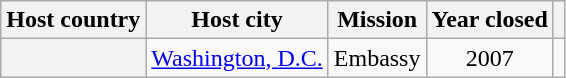<table class="wikitable plainrowheaders" style="text-align:center;">
<tr>
<th scope="col">Host country</th>
<th scope="col">Host city</th>
<th scope="col">Mission</th>
<th scope="col">Year closed</th>
<th scope="col"></th>
</tr>
<tr>
<th scope="row"></th>
<td><a href='#'>Washington, D.C.</a></td>
<td>Embassy</td>
<td>2007</td>
<td></td>
</tr>
</table>
